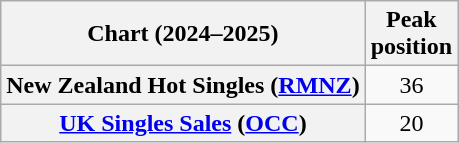<table class="wikitable sortable plainrowheaders" style="text-align:center">
<tr>
<th scope="col">Chart (2024–2025)</th>
<th scope="col">Peak<br>position</th>
</tr>
<tr>
<th scope="row">New Zealand Hot Singles (<a href='#'>RMNZ</a>)</th>
<td>36</td>
</tr>
<tr>
<th scope="row"><a href='#'>UK Singles Sales</a> (<a href='#'>OCC</a>)</th>
<td>20</td>
</tr>
</table>
